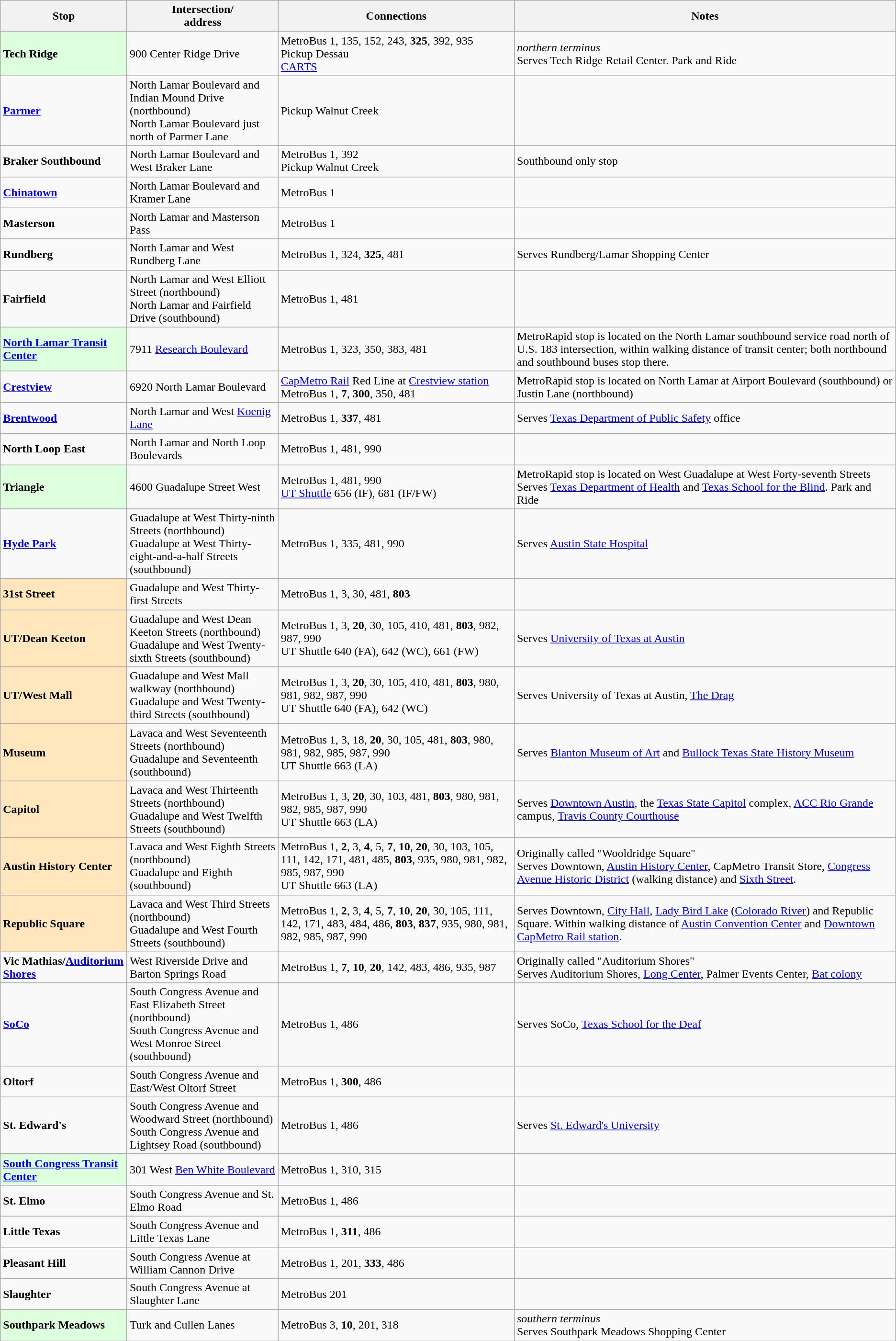<table class="wikitable">
<tr>
<th>Stop</th>
<th>Intersection/<br>address</th>
<th>Connections</th>
<th>Notes</th>
</tr>
<tr>
<td style="background-color:#ddffdd"><strong>Tech Ridge</strong></td>
<td>900 Center Ridge Drive</td>
<td>MetroBus 1, 135, 152, 243, <strong>325</strong>, 392, 935<br>Pickup Dessau<br><a href='#'>CARTS</a></td>
<td><em>northern terminus</em><br>Serves Tech Ridge Retail Center. Park and Ride</td>
</tr>
<tr>
<td><strong><a href='#'>Parmer</a></strong></td>
<td>North Lamar Boulevard and Indian Mound Drive (northbound)<br>North Lamar Boulevard just north of Parmer Lane</td>
<td>Pickup Walnut Creek</td>
<td></td>
</tr>
<tr>
<td><strong>Braker Southbound</strong></td>
<td>North Lamar Boulevard and West Braker Lane</td>
<td>MetroBus 1, 392<br>Pickup Walnut Creek</td>
<td>Southbound only stop</td>
</tr>
<tr>
<td><strong><a href='#'>Chinatown</a></strong></td>
<td>North Lamar Boulevard and Kramer Lane</td>
<td>MetroBus 1</td>
<td></td>
</tr>
<tr>
<td><strong>Masterson</strong></td>
<td>North Lamar and Masterson Pass</td>
<td>MetroBus 1</td>
<td></td>
</tr>
<tr>
<td><strong>Rundberg</strong></td>
<td>North Lamar and West Rundberg Lane</td>
<td>MetroBus 1, 324, <strong>325</strong>, 481</td>
<td>Serves Rundberg/Lamar Shopping Center</td>
</tr>
<tr>
<td><strong>Fairfield</strong></td>
<td>North Lamar and West Elliott Street (northbound)<br>North Lamar and Fairfield Drive (southbound)</td>
<td>MetroBus 1, 481</td>
<td></td>
</tr>
<tr>
<td style="background-color:#ddffdd"><strong><a href='#'>North Lamar Transit Center</a></strong></td>
<td>7911 <a href='#'>Research Boulevard</a></td>
<td>MetroBus 1, 323, 350, 383, 481</td>
<td>MetroRapid stop is located on the North Lamar southbound service road north of U.S. 183 intersection, within walking distance of transit center; both northbound and southbound buses stop there.</td>
</tr>
<tr>
<td><strong><a href='#'>Crestview</a></strong></td>
<td>6920 North Lamar Boulevard</td>
<td><a href='#'>CapMetro Rail</a> Red Line at <a href='#'>Crestview station</a><br>MetroBus 1, <strong>7</strong>, <strong>300</strong>, 350, 481</td>
<td>MetroRapid stop is located on North Lamar at Airport Boulevard (southbound) or Justin Lane (northbound)</td>
</tr>
<tr>
<td><strong><a href='#'>Brentwood</a></strong></td>
<td>North Lamar and West <a href='#'>Koenig Lane</a></td>
<td>MetroBus 1, <strong>337</strong>, 481</td>
<td>Serves <a href='#'>Texas Department of Public Safety</a> office</td>
</tr>
<tr>
<td><strong>North Loop East</strong></td>
<td>North Lamar and North Loop Boulevards</td>
<td>MetroBus 1, 481, 990</td>
<td></td>
</tr>
<tr>
<td style="background-color:#ddffdd"><strong>Triangle</strong></td>
<td>4600 Guadalupe Street West</td>
<td>MetroBus 1, 481, 990<br><a href='#'>UT Shuttle</a> 656 (IF), 681 (IF/FW)</td>
<td>MetroRapid stop is located on West Guadalupe at West Forty-seventh Streets<br>Serves <a href='#'>Texas Department of Health</a> and <a href='#'>Texas School for the Blind</a>. Park and Ride</td>
</tr>
<tr>
<td><strong><a href='#'>Hyde Park</a></strong></td>
<td>Guadalupe at West Thirty-ninth Streets (northbound)<br>Guadalupe at West Thirty-eight-and-a-half Streets (southbound)</td>
<td>MetroBus 1, 335, 481, 990</td>
<td>Serves <a href='#'>Austin State Hospital</a></td>
</tr>
<tr>
<td style="background-color:#FFE6BD"><strong>31st Street</strong></td>
<td>Guadalupe and West Thirty-first Streets</td>
<td>MetroBus 1, 3, 30, 481, <strong>803</strong></td>
<td></td>
</tr>
<tr>
<td style="background-color:#FFE6BD"><strong>UT/Dean Keeton</strong></td>
<td>Guadalupe and West Dean Keeton Streets (northbound)<br>Guadalupe and West Twenty-sixth Streets (southbound)</td>
<td>MetroBus 1, 3, <strong>20</strong>, 30, 105, 410, 481, <strong>803</strong>, 982, 987, 990<br>UT Shuttle 640 (FA), 642 (WC), 661 (FW)</td>
<td>Serves <a href='#'>University of Texas at Austin</a></td>
</tr>
<tr>
<td style="background-color:#FFE6BD"><strong>UT/West Mall</strong></td>
<td>Guadalupe and West Mall walkway (northbound)<br>Guadalupe and West Twenty-third Streets (southbound)</td>
<td>MetroBus 1, 3, <strong>20</strong>, 30, 105, 410, 481, <strong>803</strong>, 980, 981, 982, 987, 990<br>UT Shuttle 640 (FA), 642 (WC)</td>
<td>Serves University of Texas at Austin, <a href='#'>The Drag</a></td>
</tr>
<tr>
<td style="background-color:#FFE6BD"><strong>Museum</strong></td>
<td>Lavaca and West Seventeenth Streets (northbound)<br>Guadalupe and Seventeenth (southbound)</td>
<td>MetroBus 1, 3, 18, <strong>20</strong>, 30, 105, 481, <strong>803</strong>, 980, 981, 982, 985, 987, 990<br>UT Shuttle 663 (LA)</td>
<td>Serves <a href='#'>Blanton Museum of Art</a> and <a href='#'>Bullock Texas State History Museum</a></td>
</tr>
<tr>
<td style="background-color:#FFE6BD"><strong>Capitol</strong></td>
<td>Lavaca and West Thirteenth Streets (northbound)<br>Guadalupe and West Twelfth Streets (southbound)</td>
<td>MetroBus 1, 3, <strong>20</strong>, 30, 103, 481, <strong>803</strong>, 980, 981, 982, 985, 987, 990<br>UT Shuttle 663 (LA)</td>
<td>Serves <a href='#'>Downtown Austin</a>, the <a href='#'>Texas State Capitol</a> complex, <a href='#'>ACC Rio Grande</a> campus, <a href='#'>Travis County Courthouse</a></td>
</tr>
<tr>
<td style="background-color:#FFE6BD"><strong>Austin History Center</strong></td>
<td>Lavaca and West Eighth Streets (northbound)<br>Guadalupe and Eighth (southbound)</td>
<td>MetroBus 1, <strong>2</strong>, 3, <strong>4</strong>, 5, <strong>7</strong>, <strong>10</strong>, <strong>20</strong>, 30, 103, 105, 111, 142, 171, 481, 485, <strong>803</strong>, 935, 980, 981, 982, 985, 987, 990<br>UT Shuttle 663 (LA)</td>
<td>Originally called "Wooldridge Square"<br>Serves Downtown, <a href='#'>Austin History Center</a>, CapMetro Transit Store, <a href='#'>Congress Avenue Historic District</a> (walking distance) and <a href='#'>Sixth Street</a>.</td>
</tr>
<tr>
<td style="background-color:#FFE6BD"><strong>Republic Square</strong></td>
<td>Lavaca and West Third Streets (northbound)<br>Guadalupe and West Fourth Streets (southbound)</td>
<td>MetroBus 1, <strong>2</strong>, 3, <strong>4</strong>, 5, <strong>7</strong>, <strong>10</strong>, <strong>20</strong>, 30, 105, 111, 142, 171, 483, 484, 486, <strong>803</strong>, <strong>837</strong>, 935, 980, 981, 982, 985, 987, 990</td>
<td>Serves Downtown, <a href='#'>City Hall</a>, <a href='#'>Lady Bird Lake</a> (<a href='#'>Colorado River</a>) and Republic Square.  Within walking distance of <a href='#'>Austin Convention Center</a> and <a href='#'>Downtown CapMetro Rail station</a>.</td>
</tr>
<tr>
<td><strong>Vic Mathias/<a href='#'>Auditorium Shores</a></strong></td>
<td>West Riverside Drive and Barton Springs Road</td>
<td>MetroBus 1, <strong>7</strong>, <strong>10</strong>, <strong>20</strong>, 142, 483, 486, 935, 987</td>
<td>Originally called "Auditorium Shores"<br>Serves Auditorium Shores, <a href='#'>Long Center</a>, Palmer Events Center, <a href='#'>Bat colony</a></td>
</tr>
<tr>
<td><strong><a href='#'>SoCo</a></strong></td>
<td>South Congress Avenue and East Elizabeth Street (northbound)<br>South Congress Avenue and West Monroe Street (southbound)</td>
<td>MetroBus 1, 486</td>
<td>Serves SoCo, <a href='#'>Texas School for the Deaf</a></td>
</tr>
<tr>
<td><strong>Oltorf</strong></td>
<td>South Congress Avenue and East/West Oltorf Street</td>
<td>MetroBus 1, <strong>300</strong>, 486</td>
<td></td>
</tr>
<tr>
<td><strong>St. Edward's</strong></td>
<td>South Congress Avenue and Woodward Street (northbound)<br>South Congress Avenue and Lightsey Road (southbound)</td>
<td>MetroBus 1, 486</td>
<td>Serves <a href='#'>St. Edward's University</a></td>
</tr>
<tr>
<td style="background-color:#ddffdd"><strong><a href='#'>South Congress Transit Center</a></strong></td>
<td>301 West <a href='#'>Ben White Boulevard</a></td>
<td>MetroBus 1, 310, 315</td>
<td></td>
</tr>
<tr>
<td><strong>St. Elmo</strong></td>
<td>South Congress Avenue and St. Elmo Road</td>
<td>MetroBus 1, 486</td>
<td></td>
</tr>
<tr>
<td><strong>Little Texas</strong></td>
<td>South Congress Avenue and Little Texas Lane</td>
<td>MetroBus 1, <strong>311</strong>, 486</td>
<td></td>
</tr>
<tr>
<td><strong>Pleasant Hill</strong></td>
<td>South Congress Avenue at William Cannon Drive</td>
<td>MetroBus 1, 201, <strong>333</strong>, 486</td>
<td></td>
</tr>
<tr>
<td><strong>Slaughter</strong></td>
<td>South Congress Avenue at Slaughter Lane</td>
<td>MetroBus 201</td>
<td></td>
</tr>
<tr>
<td style="background-color:#ddffdd"><strong>Southpark Meadows</strong></td>
<td>Turk and Cullen Lanes</td>
<td>MetroBus 3, <strong>10</strong>, 201, 318</td>
<td><em>southern terminus</em><br>Serves Southpark Meadows Shopping Center</td>
</tr>
</table>
